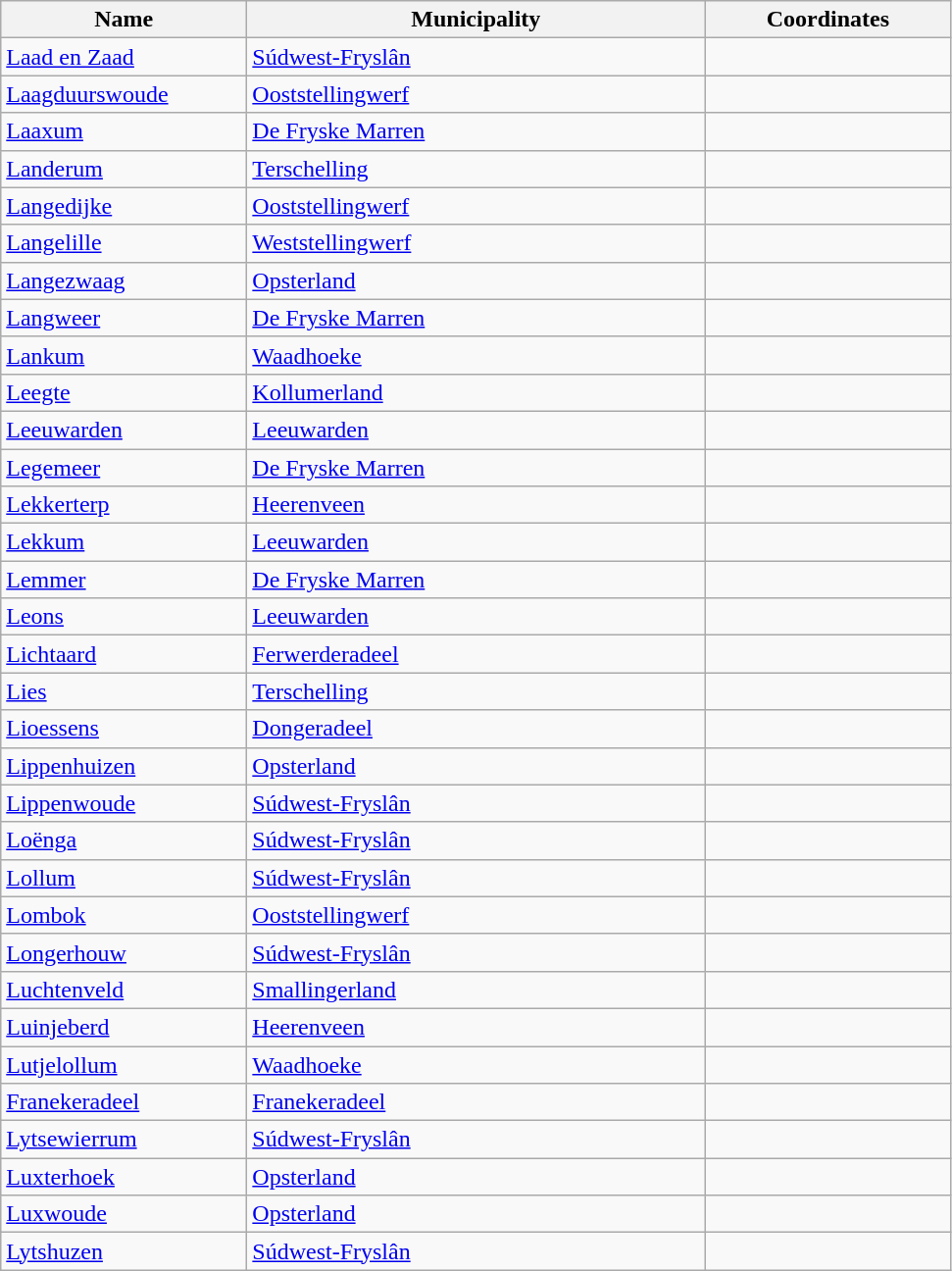<table class="wikitable sortable">
<tr>
<th style="width:10em">Name</th>
<th style="width:19em">Municipality</th>
<th style="width:10em" style="text-align:center">Coordinates</th>
</tr>
<tr>
<td><a href='#'>Laad en Zaad</a></td>
<td><a href='#'>Súdwest-Fryslân</a></td>
<td></td>
</tr>
<tr>
<td><a href='#'>Laagduurswoude</a></td>
<td><a href='#'>Ooststellingwerf</a></td>
<td></td>
</tr>
<tr>
<td><a href='#'>Laaxum</a></td>
<td><a href='#'>De Fryske Marren</a></td>
<td></td>
</tr>
<tr>
<td><a href='#'>Landerum</a></td>
<td><a href='#'>Terschelling</a></td>
<td></td>
</tr>
<tr>
<td><a href='#'>Langedijke</a></td>
<td><a href='#'>Ooststellingwerf</a></td>
<td></td>
</tr>
<tr>
<td><a href='#'>Langelille</a></td>
<td><a href='#'>Weststellingwerf</a></td>
<td></td>
</tr>
<tr>
<td><a href='#'>Langezwaag</a></td>
<td><a href='#'>Opsterland</a></td>
<td></td>
</tr>
<tr>
<td><a href='#'>Langweer</a></td>
<td><a href='#'>De Fryske Marren</a></td>
<td></td>
</tr>
<tr>
<td><a href='#'>Lankum</a></td>
<td><a href='#'>Waadhoeke</a></td>
<td></td>
</tr>
<tr>
<td><a href='#'>Leegte</a></td>
<td><a href='#'>Kollumerland</a></td>
<td></td>
</tr>
<tr>
<td><a href='#'>Leeuwarden</a></td>
<td><a href='#'>Leeuwarden</a></td>
<td></td>
</tr>
<tr>
<td><a href='#'>Legemeer</a></td>
<td><a href='#'>De Fryske Marren</a></td>
<td></td>
</tr>
<tr>
<td><a href='#'>Lekkerterp</a></td>
<td><a href='#'>Heerenveen</a></td>
<td></td>
</tr>
<tr>
<td><a href='#'>Lekkum</a></td>
<td><a href='#'>Leeuwarden</a></td>
<td></td>
</tr>
<tr>
<td><a href='#'>Lemmer</a></td>
<td><a href='#'>De Fryske Marren</a></td>
<td></td>
</tr>
<tr>
<td><a href='#'>Leons</a></td>
<td><a href='#'>Leeuwarden</a></td>
<td></td>
</tr>
<tr>
<td><a href='#'>Lichtaard</a></td>
<td><a href='#'>Ferwerderadeel</a></td>
<td></td>
</tr>
<tr>
<td><a href='#'>Lies</a></td>
<td><a href='#'>Terschelling</a></td>
<td></td>
</tr>
<tr>
<td><a href='#'>Lioessens</a></td>
<td><a href='#'>Dongeradeel</a></td>
<td></td>
</tr>
<tr>
<td><a href='#'>Lippenhuizen</a></td>
<td><a href='#'>Opsterland</a></td>
<td></td>
</tr>
<tr>
<td><a href='#'>Lippenwoude</a></td>
<td><a href='#'>Súdwest-Fryslân</a></td>
<td></td>
</tr>
<tr>
<td><a href='#'>Loënga</a></td>
<td><a href='#'>Súdwest-Fryslân</a></td>
<td></td>
</tr>
<tr>
<td><a href='#'>Lollum</a></td>
<td><a href='#'>Súdwest-Fryslân</a></td>
<td></td>
</tr>
<tr>
<td><a href='#'>Lombok</a></td>
<td><a href='#'>Ooststellingwerf</a></td>
<td></td>
</tr>
<tr>
<td><a href='#'>Longerhouw</a></td>
<td><a href='#'>Súdwest-Fryslân</a></td>
<td></td>
</tr>
<tr>
<td><a href='#'>Luchtenveld</a></td>
<td><a href='#'>Smallingerland</a></td>
<td></td>
</tr>
<tr>
<td><a href='#'>Luinjeberd</a></td>
<td><a href='#'>Heerenveen</a></td>
<td></td>
</tr>
<tr>
<td><a href='#'>Lutjelollum</a></td>
<td><a href='#'>Waadhoeke</a></td>
<td></td>
</tr>
<tr>
<td><a href='#'>Franekeradeel</a></td>
<td><a href='#'>Franekeradeel</a></td>
<td></td>
</tr>
<tr>
<td><a href='#'>Lytsewierrum</a></td>
<td><a href='#'>Súdwest-Fryslân</a></td>
<td></td>
</tr>
<tr>
<td><a href='#'>Luxterhoek</a></td>
<td><a href='#'>Opsterland</a></td>
<td></td>
</tr>
<tr>
<td><a href='#'>Luxwoude</a></td>
<td><a href='#'>Opsterland</a></td>
<td></td>
</tr>
<tr>
<td><a href='#'>Lytshuzen</a></td>
<td><a href='#'>Súdwest-Fryslân</a></td>
<td></td>
</tr>
</table>
